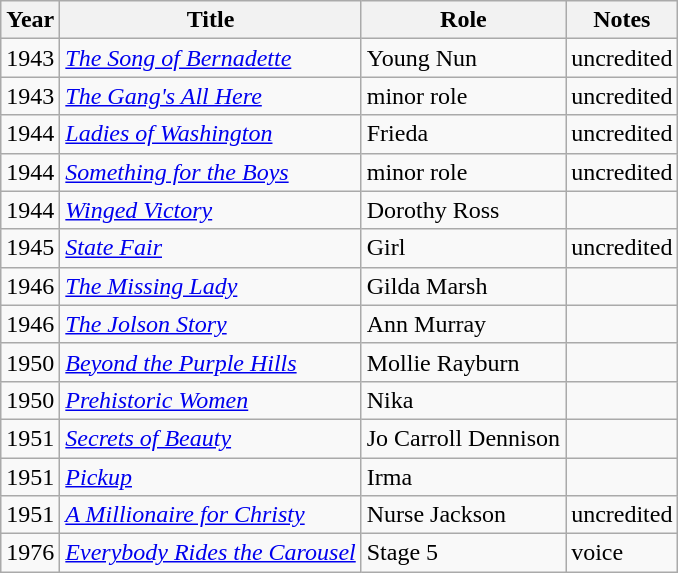<table class="wikitable">
<tr>
<th>Year</th>
<th>Title</th>
<th>Role</th>
<th>Notes</th>
</tr>
<tr>
<td>1943</td>
<td><em><a href='#'>The Song of Bernadette</a></em></td>
<td>Young Nun</td>
<td>uncredited</td>
</tr>
<tr>
<td>1943</td>
<td><em><a href='#'>The Gang's All Here</a></em></td>
<td>minor role</td>
<td>uncredited</td>
</tr>
<tr>
<td>1944</td>
<td><em><a href='#'>Ladies of Washington</a></em></td>
<td>Frieda</td>
<td>uncredited</td>
</tr>
<tr>
<td>1944</td>
<td><em><a href='#'>Something for the Boys</a></em></td>
<td>minor role</td>
<td>uncredited</td>
</tr>
<tr>
<td>1944</td>
<td><em><a href='#'>Winged Victory</a></em></td>
<td>Dorothy Ross</td>
<td></td>
</tr>
<tr>
<td>1945</td>
<td><em><a href='#'>State Fair</a></em></td>
<td>Girl</td>
<td>uncredited</td>
</tr>
<tr>
<td>1946</td>
<td><em><a href='#'>The Missing Lady</a></em></td>
<td>Gilda Marsh</td>
<td></td>
</tr>
<tr>
<td>1946</td>
<td><em><a href='#'>The Jolson Story</a></em></td>
<td>Ann Murray</td>
<td></td>
</tr>
<tr>
<td>1950</td>
<td><em><a href='#'>Beyond the Purple Hills</a></em></td>
<td>Mollie Rayburn</td>
<td></td>
</tr>
<tr>
<td>1950</td>
<td><em><a href='#'>Prehistoric Women</a></em></td>
<td>Nika</td>
<td></td>
</tr>
<tr>
<td>1951</td>
<td><em><a href='#'>Secrets of Beauty</a></em></td>
<td>Jo Carroll Dennison</td>
<td></td>
</tr>
<tr>
<td>1951</td>
<td><em><a href='#'>Pickup</a></em></td>
<td>Irma</td>
<td></td>
</tr>
<tr>
<td>1951</td>
<td><em><a href='#'>A Millionaire for Christy</a></em></td>
<td>Nurse Jackson</td>
<td>uncredited</td>
</tr>
<tr>
<td>1976</td>
<td><em><a href='#'>Everybody Rides the Carousel</a></em></td>
<td>Stage 5</td>
<td>voice</td>
</tr>
</table>
